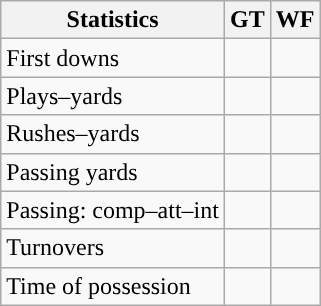<table class="wikitable" style="float:left">
<tr>
<th>Statistics</th>
<th>GT</th>
<th>WF</th>
</tr>
<tr>
<td>First downs</td>
<td></td>
<td></td>
</tr>
<tr>
<td>Plays–yards</td>
<td></td>
<td></td>
</tr>
<tr>
<td>Rushes–yards</td>
<td></td>
<td></td>
</tr>
<tr>
<td>Passing yards</td>
<td></td>
<td></td>
</tr>
<tr>
<td>Passing: comp–att–int</td>
<td></td>
<td></td>
</tr>
<tr>
<td>Turnovers</td>
<td></td>
<td></td>
</tr>
<tr>
<td>Time of possession</td>
<td></td>
<td></td>
</tr>
</table>
